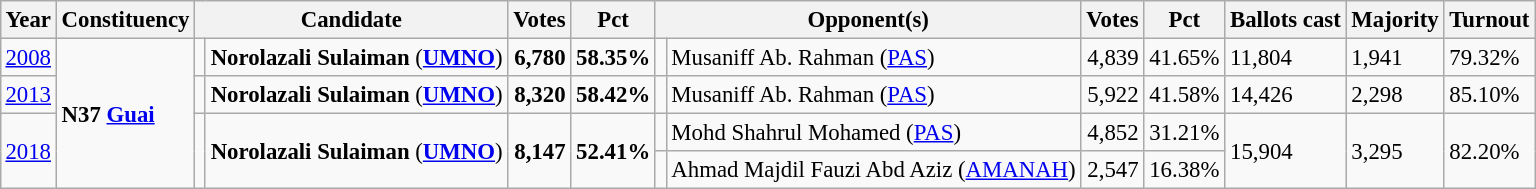<table class="wikitable" style="margin:0.5em ; font-size:95%">
<tr>
<th>Year</th>
<th>Constituency</th>
<th colspan=2>Candidate</th>
<th>Votes</th>
<th>Pct</th>
<th colspan=2>Opponent(s)</th>
<th>Votes</th>
<th>Pct</th>
<th>Ballots cast</th>
<th>Majority</th>
<th>Turnout</th>
</tr>
<tr>
<td><a href='#'>2008</a></td>
<td rowspan=4><strong>N37 <a href='#'>Guai</a></strong></td>
<td></td>
<td><strong>Norolazali Sulaiman</strong> (<a href='#'><strong>UMNO</strong></a>)</td>
<td align="right"><strong>6,780</strong></td>
<td><strong>58.35%</strong></td>
<td></td>
<td>Musaniff Ab. Rahman (<a href='#'>PAS</a>)</td>
<td align="right">4,839</td>
<td>41.65%</td>
<td>11,804</td>
<td>1,941</td>
<td>79.32%</td>
</tr>
<tr>
<td><a href='#'>2013</a></td>
<td></td>
<td><strong>Norolazali Sulaiman</strong> (<a href='#'><strong>UMNO</strong></a>)</td>
<td align="right"><strong>8,320</strong></td>
<td><strong>58.42%</strong></td>
<td></td>
<td>Musaniff Ab. Rahman (<a href='#'>PAS</a>)</td>
<td align="right">5,922</td>
<td>41.58%</td>
<td>14,426</td>
<td>2,298</td>
<td>85.10%</td>
</tr>
<tr>
<td rowspan=2><a href='#'>2018</a></td>
<td rowspan=2 ></td>
<td rowspan=2><strong>Norolazali Sulaiman</strong> (<a href='#'><strong>UMNO</strong></a>)</td>
<td rowspan=2 align="right"><strong>8,147</strong></td>
<td rowspan=2><strong>52.41%</strong></td>
<td></td>
<td>Mohd Shahrul Mohamed (<a href='#'>PAS</a>)</td>
<td align="right">4,852</td>
<td>31.21%</td>
<td rowspan=2>15,904</td>
<td rowspan=2>3,295</td>
<td rowspan=2>82.20%</td>
</tr>
<tr>
<td></td>
<td>Ahmad Majdil Fauzi Abd Aziz  (<a href='#'>AMANAH</a>)</td>
<td align="right">2,547</td>
<td>16.38%</td>
</tr>
</table>
